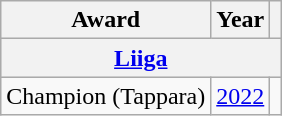<table class="wikitable">
<tr>
<th>Award</th>
<th>Year</th>
<th></th>
</tr>
<tr ALIGN="center" bgcolor="#e0e0e0">
<th colspan="3"><a href='#'>Liiga</a></th>
</tr>
<tr>
<td>Champion (Tappara)</td>
<td><a href='#'>2022</a></td>
<td></td>
</tr>
</table>
